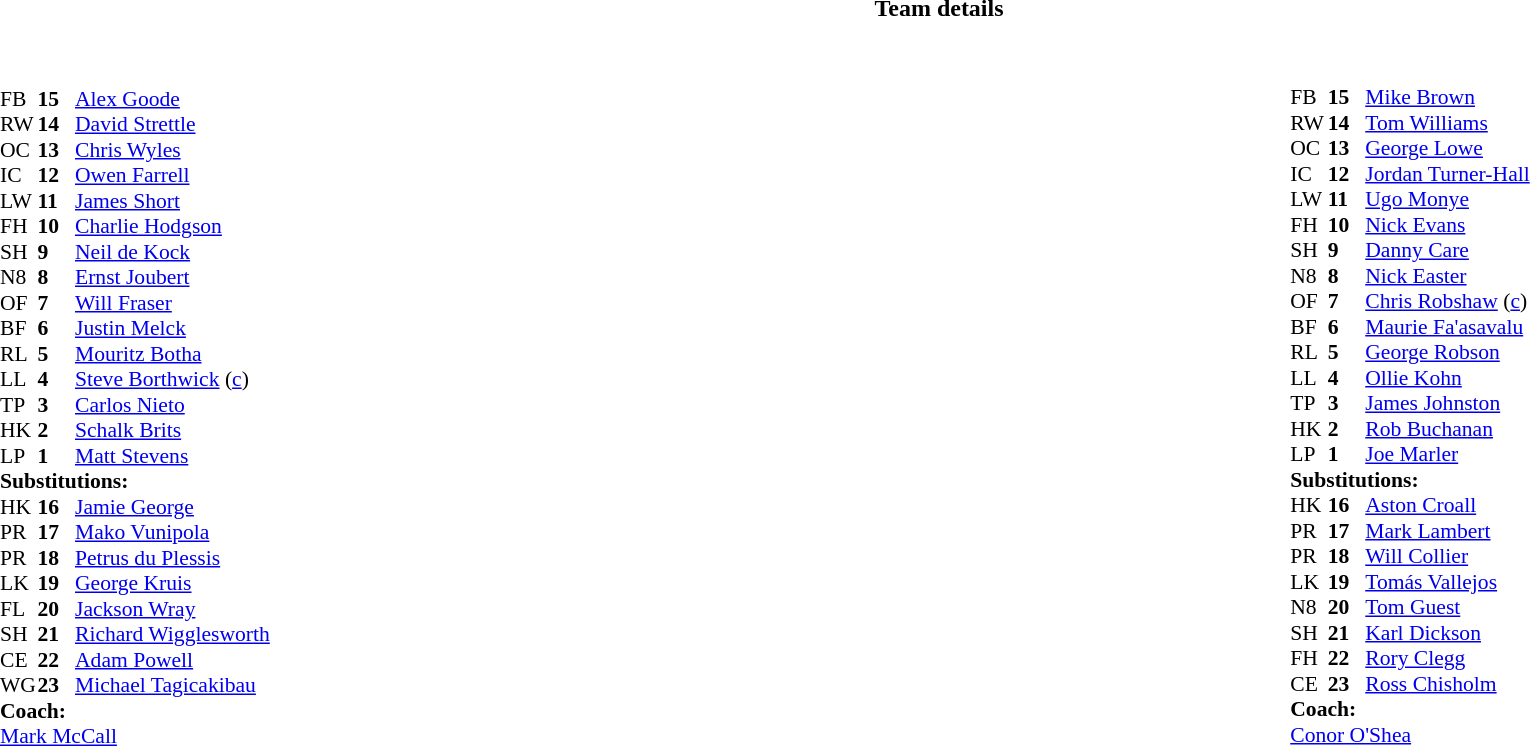<table border="0" style="width:100%;" class="collapsible collapsed">
<tr>
<th>Team details</th>
</tr>
<tr>
<td><br><table style="width:100%;">
<tr>
<td style="vertical-align:top; width:50%;"><br><table style="font-size: 90%" cellspacing="0" cellpadding="0">
<tr>
<th width="25"></th>
<th width="25"></th>
</tr>
<tr>
<td>FB</td>
<td><strong>15</strong></td>
<td> <a href='#'>Alex Goode</a></td>
</tr>
<tr>
<td>RW</td>
<td><strong>14</strong></td>
<td> <a href='#'>David Strettle</a></td>
</tr>
<tr>
<td>OC</td>
<td><strong>13</strong></td>
<td> <a href='#'>Chris Wyles</a></td>
</tr>
<tr>
<td>IC</td>
<td><strong>12</strong></td>
<td> <a href='#'>Owen Farrell</a></td>
</tr>
<tr>
<td>LW</td>
<td><strong>11</strong></td>
<td> <a href='#'>James Short</a></td>
</tr>
<tr>
<td>FH</td>
<td><strong>10</strong></td>
<td> <a href='#'>Charlie Hodgson</a></td>
</tr>
<tr>
<td>SH</td>
<td><strong>9</strong></td>
<td> <a href='#'>Neil de Kock</a></td>
</tr>
<tr>
<td>N8</td>
<td><strong>8</strong></td>
<td> <a href='#'>Ernst Joubert</a></td>
</tr>
<tr>
<td>OF</td>
<td><strong>7</strong></td>
<td> <a href='#'>Will Fraser</a></td>
</tr>
<tr>
<td>BF</td>
<td><strong>6</strong></td>
<td> <a href='#'>Justin Melck</a></td>
</tr>
<tr>
<td>RL</td>
<td><strong>5</strong></td>
<td> <a href='#'>Mouritz Botha</a></td>
</tr>
<tr>
<td>LL</td>
<td><strong>4</strong></td>
<td> <a href='#'>Steve Borthwick</a> (<a href='#'>c</a>)</td>
</tr>
<tr>
<td>TP</td>
<td><strong>3</strong></td>
<td> <a href='#'>Carlos Nieto</a></td>
</tr>
<tr>
<td>HK</td>
<td><strong>2</strong></td>
<td> <a href='#'>Schalk Brits</a></td>
</tr>
<tr>
<td>LP</td>
<td><strong>1</strong></td>
<td> <a href='#'>Matt Stevens</a></td>
</tr>
<tr>
<td colspan=3><strong>Substitutions:</strong></td>
</tr>
<tr>
<td>HK</td>
<td><strong>16</strong></td>
<td> <a href='#'>Jamie George</a></td>
</tr>
<tr>
<td>PR</td>
<td><strong>17</strong></td>
<td> <a href='#'>Mako Vunipola</a></td>
</tr>
<tr>
<td>PR</td>
<td><strong>18</strong></td>
<td> <a href='#'>Petrus du Plessis</a></td>
</tr>
<tr>
<td>LK</td>
<td><strong>19</strong></td>
<td> <a href='#'>George Kruis</a></td>
</tr>
<tr>
<td>FL</td>
<td><strong>20</strong></td>
<td> <a href='#'>Jackson Wray</a></td>
</tr>
<tr>
<td>SH</td>
<td><strong>21</strong></td>
<td> <a href='#'>Richard Wigglesworth</a></td>
</tr>
<tr>
<td>CE</td>
<td><strong>22</strong></td>
<td> <a href='#'>Adam Powell</a></td>
</tr>
<tr>
<td>WG</td>
<td><strong>23</strong></td>
<td> <a href='#'>Michael Tagicakibau</a></td>
</tr>
<tr>
<td colspan=3><strong>Coach:</strong></td>
</tr>
<tr>
<td colspan="4"> <a href='#'>Mark McCall</a></td>
</tr>
<tr>
</tr>
</table>
</td>
<td style="vertical-align:top;width:50%;font-size:90%"><br><table cellspacing="0" cellpadding="0" style="margin:auto">
<tr>
<th width="25"></th>
<th width="25"></th>
</tr>
<tr>
<td>FB</td>
<td><strong>15</strong></td>
<td> <a href='#'>Mike Brown</a></td>
</tr>
<tr>
<td>RW</td>
<td><strong>14</strong></td>
<td> <a href='#'>Tom Williams</a></td>
</tr>
<tr>
<td>OC</td>
<td><strong>13</strong></td>
<td> <a href='#'>George Lowe</a></td>
</tr>
<tr>
<td>IC</td>
<td><strong>12</strong></td>
<td> <a href='#'>Jordan Turner-Hall</a></td>
</tr>
<tr>
<td>LW</td>
<td><strong>11</strong></td>
<td> <a href='#'>Ugo Monye</a></td>
</tr>
<tr>
<td>FH</td>
<td><strong>10</strong></td>
<td> <a href='#'>Nick Evans</a></td>
</tr>
<tr>
<td>SH</td>
<td><strong>9</strong></td>
<td> <a href='#'>Danny Care</a></td>
</tr>
<tr>
<td>N8</td>
<td><strong>8</strong></td>
<td> <a href='#'>Nick Easter</a></td>
</tr>
<tr>
<td>OF</td>
<td><strong>7</strong></td>
<td> <a href='#'>Chris Robshaw</a> (<a href='#'>c</a>)</td>
</tr>
<tr>
<td>BF</td>
<td><strong>6</strong></td>
<td> <a href='#'>Maurie Fa'asavalu</a></td>
</tr>
<tr>
<td>RL</td>
<td><strong>5</strong></td>
<td> <a href='#'>George Robson</a></td>
</tr>
<tr>
<td>LL</td>
<td><strong>4</strong></td>
<td> <a href='#'>Ollie Kohn</a></td>
</tr>
<tr>
<td>TP</td>
<td><strong>3</strong></td>
<td> <a href='#'>James Johnston</a></td>
</tr>
<tr>
<td>HK</td>
<td><strong>2</strong></td>
<td> <a href='#'>Rob Buchanan</a></td>
</tr>
<tr>
<td>LP</td>
<td><strong>1</strong></td>
<td> <a href='#'>Joe Marler</a></td>
</tr>
<tr>
<td colspan=3><strong>Substitutions:</strong></td>
</tr>
<tr>
<td>HK</td>
<td><strong>16</strong></td>
<td> <a href='#'>Aston Croall</a></td>
</tr>
<tr>
<td>PR</td>
<td><strong>17</strong></td>
<td> <a href='#'>Mark Lambert</a></td>
</tr>
<tr>
<td>PR</td>
<td><strong>18</strong></td>
<td> <a href='#'>Will Collier</a></td>
</tr>
<tr>
<td>LK</td>
<td><strong>19</strong></td>
<td> <a href='#'>Tomás Vallejos</a></td>
</tr>
<tr>
<td>N8</td>
<td><strong>20</strong></td>
<td> <a href='#'>Tom Guest</a></td>
</tr>
<tr>
<td>SH</td>
<td><strong>21</strong></td>
<td> <a href='#'>Karl Dickson</a></td>
</tr>
<tr>
<td>FH</td>
<td><strong>22</strong></td>
<td> <a href='#'>Rory Clegg</a></td>
</tr>
<tr>
<td>CE</td>
<td><strong>23</strong></td>
<td> <a href='#'>Ross Chisholm</a></td>
</tr>
<tr>
<td colspan=3><strong>Coach:</strong></td>
</tr>
<tr>
<td colspan="4"> <a href='#'>Conor O'Shea</a></td>
</tr>
<tr>
</tr>
</table>
</td>
</tr>
</table>
</td>
</tr>
</table>
